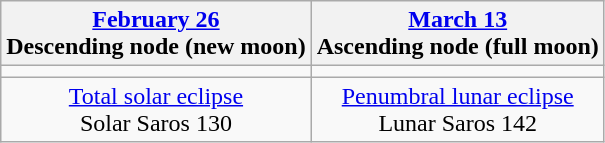<table class="wikitable">
<tr>
<th><a href='#'>February 26</a><br>Descending node (new moon)<br></th>
<th><a href='#'>March 13</a><br>Ascending node (full moon)<br></th>
</tr>
<tr>
<td></td>
<td></td>
</tr>
<tr align=center>
<td><a href='#'>Total solar eclipse</a><br>Solar Saros 130</td>
<td><a href='#'>Penumbral lunar eclipse</a><br>Lunar Saros 142</td>
</tr>
</table>
